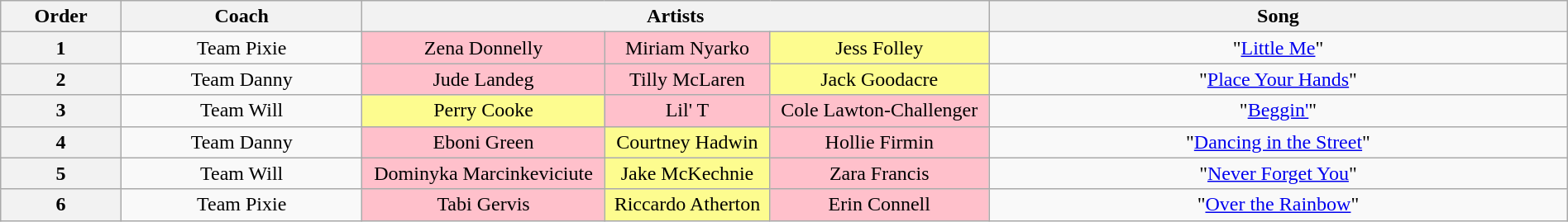<table class="wikitable" style="text-align:center; width:100%;">
<tr>
<th style="width:05%;">Order</th>
<th style="width:10%;">Coach</th>
<th style="width:26%;" colspan="3">Artists</th>
<th style="width:24%;">Song</th>
</tr>
<tr>
<th scope="col">1</th>
<td>Team Pixie</td>
<td style="background:pink;text-align:center;">Zena Donnelly</td>
<td style="background:pink;text-align:center;">Miriam Nyarko</td>
<td style="background:#fdfc8f;text-align:center;">Jess Folley</td>
<td>"<a href='#'>Little Me</a>"</td>
</tr>
<tr>
<th scope="col">2</th>
<td>Team Danny</td>
<td style="background:pink;text-align:center;">Jude Landeg</td>
<td style="background:pink;text-align:center;">Tilly McLaren</td>
<td style="background:#fdfc8f;text-align:center;">Jack Goodacre</td>
<td>"<a href='#'>Place Your Hands</a>"</td>
</tr>
<tr>
<th scope="col">3</th>
<td>Team Will</td>
<td style="background:#fdfc8f;text-align:center;">Perry Cooke</td>
<td style="background:pink;text-align:center;">Lil' T</td>
<td style="background:pink;text-align:center;">Cole Lawton-Challenger</td>
<td>"<a href='#'>Beggin'</a>"</td>
</tr>
<tr>
<th scope="col">4</th>
<td>Team Danny</td>
<td style="background:pink;text-align:center;">Eboni Green</td>
<td style="background:#fdfc8f;text-align:center;">Courtney Hadwin</td>
<td style="background:pink;text-align:center;">Hollie Firmin</td>
<td>"<a href='#'>Dancing in the Street</a>"</td>
</tr>
<tr>
<th scope="col">5</th>
<td>Team Will</td>
<td style="background:pink;text-align:center;">Dominyka Marcinkeviciute</td>
<td style="background:#fdfc8f;text-align:center;">Jake McKechnie</td>
<td style="background:pink;text-align:center;">Zara Francis</td>
<td>"<a href='#'>Never Forget You</a>"</td>
</tr>
<tr>
<th scope="col">6</th>
<td>Team Pixie</td>
<td style="background:pink;text-align:center;">Tabi Gervis</td>
<td style="background:#fdfc8f;text-align:center;">Riccardo Atherton</td>
<td style="background:pink;text-align:center;">Erin Connell</td>
<td>"<a href='#'>Over the Rainbow</a>"</td>
</tr>
</table>
